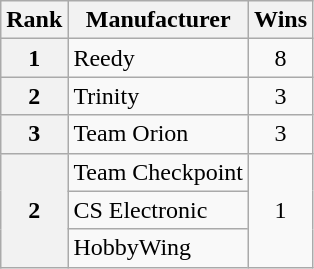<table class="wikitable">
<tr>
<th>Rank</th>
<th>Manufacturer</th>
<th>Wins</th>
</tr>
<tr>
<th>1</th>
<td> Reedy</td>
<td style="text-align:center;">8</td>
</tr>
<tr>
<th>2</th>
<td> Trinity</td>
<td style="text-align:center;">3</td>
</tr>
<tr>
<th>3</th>
<td> Team Orion</td>
<td style="text-align:center;">3</td>
</tr>
<tr>
<th rowspan="3">2</th>
<td> Team Checkpoint</td>
<td rowspan="3" style="text-align:center;">1</td>
</tr>
<tr>
<td> CS Electronic</td>
</tr>
<tr>
<td> HobbyWing</td>
</tr>
</table>
